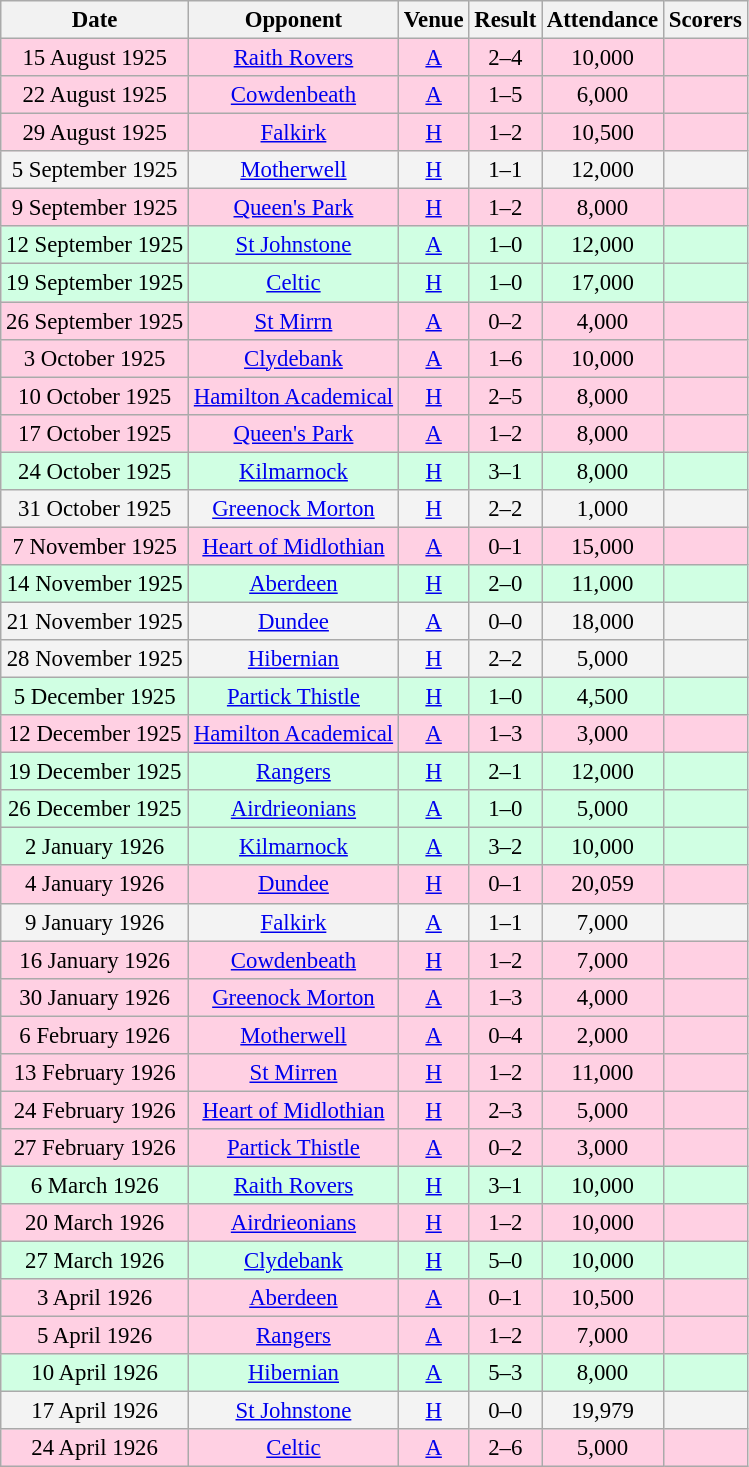<table class="wikitable sortable" style="font-size:95%; text-align:center">
<tr>
<th>Date</th>
<th>Opponent</th>
<th>Venue</th>
<th>Result</th>
<th>Attendance</th>
<th>Scorers</th>
</tr>
<tr bgcolor = "#ffd0e3">
<td>15 August 1925</td>
<td><a href='#'>Raith Rovers</a></td>
<td><a href='#'>A</a></td>
<td>2–4</td>
<td>10,000</td>
<td></td>
</tr>
<tr bgcolor = "#ffd0e3">
<td>22 August 1925</td>
<td><a href='#'>Cowdenbeath</a></td>
<td><a href='#'>A</a></td>
<td>1–5</td>
<td>6,000</td>
<td></td>
</tr>
<tr bgcolor = "#ffd0e3">
<td>29 August 1925</td>
<td><a href='#'>Falkirk</a></td>
<td><a href='#'>H</a></td>
<td>1–2</td>
<td>10,500</td>
<td></td>
</tr>
<tr bgcolor = "#f3f3f3">
<td>5 September 1925</td>
<td><a href='#'>Motherwell</a></td>
<td><a href='#'>H</a></td>
<td>1–1</td>
<td>12,000</td>
<td></td>
</tr>
<tr bgcolor = "#ffd0e3">
<td>9 September 1925</td>
<td><a href='#'>Queen's Park</a></td>
<td><a href='#'>H</a></td>
<td>1–2</td>
<td>8,000</td>
<td></td>
</tr>
<tr bgcolor = "#d0ffe3">
<td>12 September 1925</td>
<td><a href='#'>St Johnstone</a></td>
<td><a href='#'>A</a></td>
<td>1–0</td>
<td>12,000</td>
<td></td>
</tr>
<tr bgcolor = "#d0ffe3">
<td>19 September 1925</td>
<td><a href='#'>Celtic</a></td>
<td><a href='#'>H</a></td>
<td>1–0</td>
<td>17,000</td>
<td></td>
</tr>
<tr bgcolor = "#ffd0e3">
<td>26 September 1925</td>
<td><a href='#'>St Mirrn</a></td>
<td><a href='#'>A</a></td>
<td>0–2</td>
<td>4,000</td>
<td></td>
</tr>
<tr bgcolor = "#ffd0e3">
<td>3 October 1925</td>
<td><a href='#'>Clydebank</a></td>
<td><a href='#'>A</a></td>
<td>1–6</td>
<td>10,000</td>
<td></td>
</tr>
<tr bgcolor = "#ffd0e3">
<td>10 October 1925</td>
<td><a href='#'>Hamilton Academical</a></td>
<td><a href='#'>H</a></td>
<td>2–5</td>
<td>8,000</td>
<td></td>
</tr>
<tr bgcolor = "#ffd0e3">
<td>17 October 1925</td>
<td><a href='#'>Queen's Park</a></td>
<td><a href='#'>A</a></td>
<td>1–2</td>
<td>8,000</td>
<td></td>
</tr>
<tr bgcolor = "#d0ffe3">
<td>24 October 1925</td>
<td><a href='#'>Kilmarnock</a></td>
<td><a href='#'>H</a></td>
<td>3–1</td>
<td>8,000</td>
<td></td>
</tr>
<tr bgcolor = "#f3f3f3">
<td>31 October 1925</td>
<td><a href='#'>Greenock Morton</a></td>
<td><a href='#'>H</a></td>
<td>2–2</td>
<td>1,000</td>
<td></td>
</tr>
<tr bgcolor = "#ffd0e3">
<td>7 November 1925</td>
<td><a href='#'>Heart of Midlothian</a></td>
<td><a href='#'>A</a></td>
<td>0–1</td>
<td>15,000</td>
<td></td>
</tr>
<tr bgcolor = "#d0ffe3">
<td>14 November 1925</td>
<td><a href='#'>Aberdeen</a></td>
<td><a href='#'>H</a></td>
<td>2–0</td>
<td>11,000</td>
<td></td>
</tr>
<tr bgcolor = "#f3f3f3">
<td>21 November 1925</td>
<td><a href='#'>Dundee</a></td>
<td><a href='#'>A</a></td>
<td>0–0</td>
<td>18,000</td>
<td></td>
</tr>
<tr bgcolor = "#f3f3f3">
<td>28 November 1925</td>
<td><a href='#'>Hibernian</a></td>
<td><a href='#'>H</a></td>
<td>2–2</td>
<td>5,000</td>
<td></td>
</tr>
<tr bgcolor = "#d0ffe3">
<td>5 December 1925</td>
<td><a href='#'>Partick Thistle</a></td>
<td><a href='#'>H</a></td>
<td>1–0</td>
<td>4,500</td>
<td></td>
</tr>
<tr bgcolor = "#ffd0e3">
<td>12 December 1925</td>
<td><a href='#'>Hamilton Academical</a></td>
<td><a href='#'>A</a></td>
<td>1–3</td>
<td>3,000</td>
<td></td>
</tr>
<tr bgcolor = "#d0ffe3">
<td>19 December 1925</td>
<td><a href='#'>Rangers</a></td>
<td><a href='#'>H</a></td>
<td>2–1</td>
<td>12,000</td>
<td></td>
</tr>
<tr bgcolor = "#d0ffe3">
<td>26 December 1925</td>
<td><a href='#'>Airdrieonians</a></td>
<td><a href='#'>A</a></td>
<td>1–0</td>
<td>5,000</td>
<td></td>
</tr>
<tr bgcolor = "#d0ffe3">
<td>2 January 1926</td>
<td><a href='#'>Kilmarnock</a></td>
<td><a href='#'>A</a></td>
<td>3–2</td>
<td>10,000</td>
<td></td>
</tr>
<tr bgcolor = "#ffd0e3">
<td>4 January 1926</td>
<td><a href='#'>Dundee</a></td>
<td><a href='#'>H</a></td>
<td>0–1</td>
<td>20,059</td>
<td></td>
</tr>
<tr bgcolor = "#f3f3f3">
<td>9 January 1926</td>
<td><a href='#'>Falkirk</a></td>
<td><a href='#'>A</a></td>
<td>1–1</td>
<td>7,000</td>
<td></td>
</tr>
<tr bgcolor = "#ffd0e3">
<td>16 January 1926</td>
<td><a href='#'>Cowdenbeath</a></td>
<td><a href='#'>H</a></td>
<td>1–2</td>
<td>7,000</td>
<td></td>
</tr>
<tr bgcolor = "#ffd0e3">
<td>30 January 1926</td>
<td><a href='#'>Greenock Morton</a></td>
<td><a href='#'>A</a></td>
<td>1–3</td>
<td>4,000</td>
<td></td>
</tr>
<tr bgcolor = "#ffd0e3">
<td>6 February 1926</td>
<td><a href='#'>Motherwell</a></td>
<td><a href='#'>A</a></td>
<td>0–4</td>
<td>2,000</td>
<td></td>
</tr>
<tr bgcolor = "#ffd0e3">
<td>13 February 1926</td>
<td><a href='#'>St Mirren</a></td>
<td><a href='#'>H</a></td>
<td>1–2</td>
<td>11,000</td>
<td></td>
</tr>
<tr bgcolor = "#ffd0e3">
<td>24 February 1926</td>
<td><a href='#'>Heart of Midlothian</a></td>
<td><a href='#'>H</a></td>
<td>2–3</td>
<td>5,000</td>
<td></td>
</tr>
<tr bgcolor = "#ffd0e3">
<td>27 February 1926</td>
<td><a href='#'>Partick Thistle</a></td>
<td><a href='#'>A</a></td>
<td>0–2</td>
<td>3,000</td>
<td></td>
</tr>
<tr bgcolor = "#d0ffe3">
<td>6 March 1926</td>
<td><a href='#'>Raith Rovers</a></td>
<td><a href='#'>H</a></td>
<td>3–1</td>
<td>10,000</td>
<td></td>
</tr>
<tr bgcolor = "#ffd0e3">
<td>20 March 1926</td>
<td><a href='#'>Airdrieonians</a></td>
<td><a href='#'>H</a></td>
<td>1–2</td>
<td>10,000</td>
<td></td>
</tr>
<tr bgcolor = "#d0ffe3">
<td>27 March 1926</td>
<td><a href='#'>Clydebank</a></td>
<td><a href='#'>H</a></td>
<td>5–0</td>
<td>10,000</td>
<td></td>
</tr>
<tr bgcolor = "#ffd0e3">
<td>3 April 1926</td>
<td><a href='#'>Aberdeen</a></td>
<td><a href='#'>A</a></td>
<td>0–1</td>
<td>10,500</td>
<td></td>
</tr>
<tr bgcolor = "#ffd0e3">
<td>5 April 1926</td>
<td><a href='#'>Rangers</a></td>
<td><a href='#'>A</a></td>
<td>1–2</td>
<td>7,000</td>
<td></td>
</tr>
<tr bgcolor = "#d0ffe3">
<td>10 April 1926</td>
<td><a href='#'>Hibernian</a></td>
<td><a href='#'>A</a></td>
<td>5–3</td>
<td>8,000</td>
<td></td>
</tr>
<tr bgcolor = "#f3f3f3">
<td>17 April 1926</td>
<td><a href='#'>St Johnstone</a></td>
<td><a href='#'>H</a></td>
<td>0–0</td>
<td>19,979</td>
<td></td>
</tr>
<tr bgcolor = "#ffd0e3">
<td>24 April 1926</td>
<td><a href='#'>Celtic</a></td>
<td><a href='#'>A</a></td>
<td>2–6</td>
<td>5,000</td>
<td></td>
</tr>
</table>
